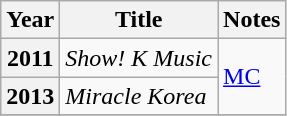<table class="wikitable sortable plainrowheaders">
<tr>
<th scope="col">Year</th>
<th scope="col">Title</th>
<th scope="col" class="unsortable">Notes</th>
</tr>
<tr>
<th scope="row">2011</th>
<td><em>Show! K Music</em></td>
<td rowspan=2><a href='#'>MC</a></td>
</tr>
<tr>
<th scope="row">2013</th>
<td><em>Miracle Korea</em></td>
</tr>
<tr>
</tr>
</table>
